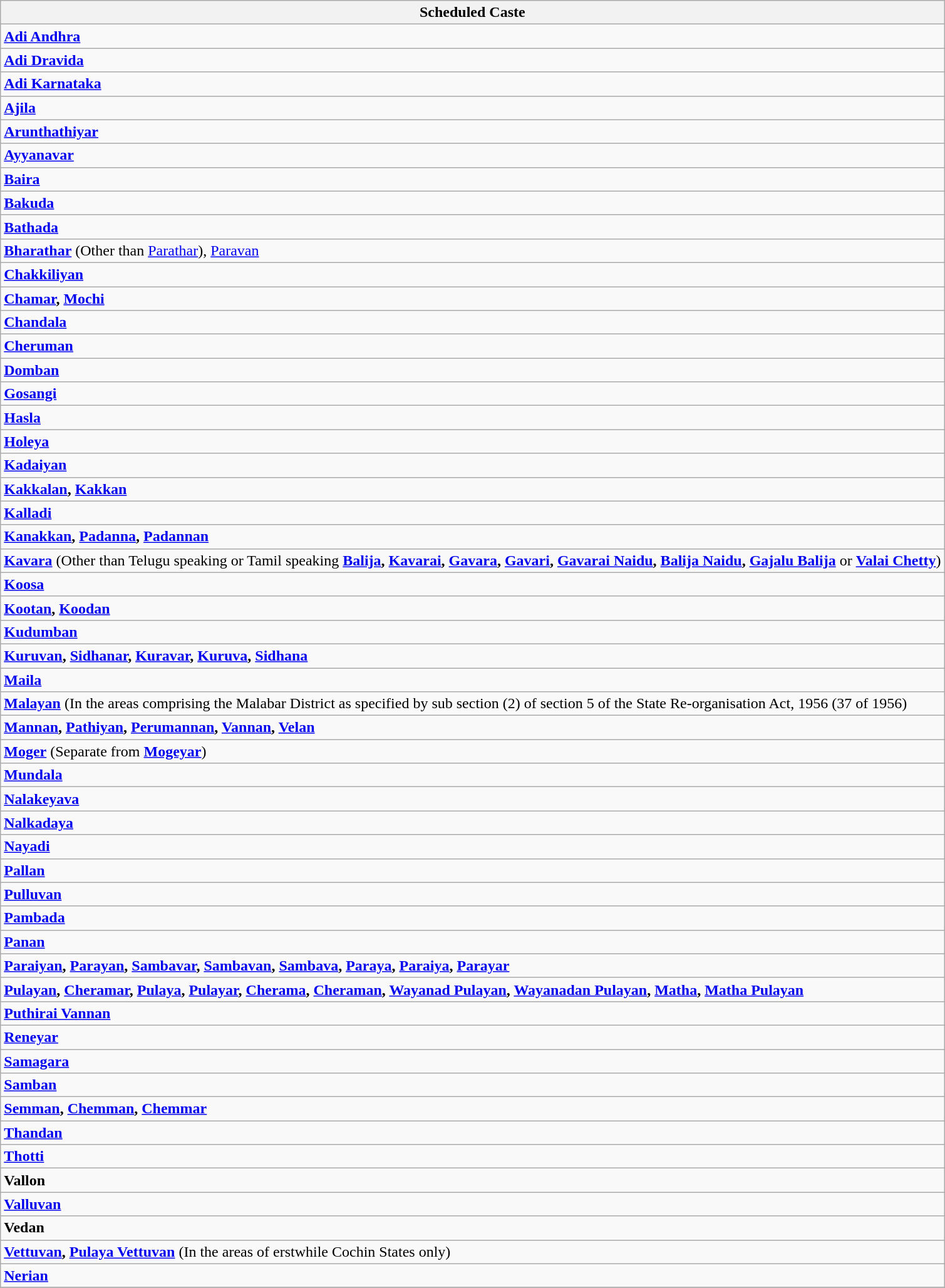<table class="wikitable">
<tr>
<th>Scheduled Caste</th>
</tr>
<tr>
<td><strong><a href='#'>Adi Andhra</a> </strong></td>
</tr>
<tr>
<td><strong><a href='#'>Adi Dravida</a> </strong></td>
</tr>
<tr>
<td><strong><a href='#'>Adi Karnataka</a> </strong></td>
</tr>
<tr>
<td><strong><a href='#'>Ajila</a> </strong></td>
</tr>
<tr>
<td><strong><a href='#'>Arunthathiyar</a> </strong></td>
</tr>
<tr>
<td><strong><a href='#'>Ayyanavar</a> </strong></td>
</tr>
<tr>
<td><strong><a href='#'>Baira</a> </strong></td>
</tr>
<tr>
<td><strong><a href='#'>Bakuda</a> </strong></td>
</tr>
<tr>
<td><strong><a href='#'>Bathada</a> </strong></td>
</tr>
<tr>
<td><strong><a href='#'>Bharathar</a></strong> (Other than <a href='#'>Parathar</a>), <a href='#'>Paravan</a></td>
</tr>
<tr>
<td><strong><a href='#'>Chakkiliyan</a></strong></td>
</tr>
<tr>
<td><strong><a href='#'>Chamar</a>, <a href='#'>Mochi</a> </strong></td>
</tr>
<tr>
<td><strong><a href='#'>Chandala</a> </strong></td>
</tr>
<tr>
<td><strong><a href='#'>Cheruman</a> </strong></td>
</tr>
<tr>
<td><strong><a href='#'>Domban</a> </strong></td>
</tr>
<tr>
<td><strong><a href='#'>Gosangi</a> </strong></td>
</tr>
<tr>
<td><strong><a href='#'>Hasla</a> </strong></td>
</tr>
<tr>
<td><strong><a href='#'>Holeya</a> </strong></td>
</tr>
<tr>
<td><strong><a href='#'>Kadaiyan</a> </strong></td>
</tr>
<tr>
<td><strong><a href='#'>Kakkalan</a>, <a href='#'>Kakkan</a> </strong></td>
</tr>
<tr>
<td><strong><a href='#'>Kalladi</a> </strong></td>
</tr>
<tr>
<td><strong><a href='#'>Kanakkan</a>, <a href='#'>Padanna</a>, <a href='#'>Padannan</a> </strong></td>
</tr>
<tr>
<td><strong><a href='#'>Kavara</a></strong> (Other than Telugu speaking or Tamil speaking <strong><a href='#'>Balija</a>, <a href='#'>Kavarai</a>, <a href='#'>Gavara</a>, <a href='#'>Gavari</a>, <a href='#'>Gavarai Naidu</a>, <a href='#'>Balija Naidu</a>, <a href='#'>Gajalu Balija</a></strong> or <strong><a href='#'>Valai Chetty</a></strong>)</td>
</tr>
<tr>
<td><strong><a href='#'>Koosa</a> </strong></td>
</tr>
<tr>
<td><strong><a href='#'>Kootan</a>, <a href='#'>Koodan</a> </strong></td>
</tr>
<tr>
<td><strong><a href='#'>Kudumban</a> </strong></td>
</tr>
<tr>
<td><strong><a href='#'>Kuruvan</a>, <a href='#'>Sidhanar</a>, <a href='#'>Kuravar</a>, <a href='#'>Kuruva</a>, <a href='#'>Sidhana</a> </strong></td>
</tr>
<tr>
<td><strong><a href='#'>Maila</a> </strong></td>
</tr>
<tr>
<td><strong><a href='#'>Malayan</a></strong> (In the areas comprising the Malabar District as specified by sub section (2) of section 5 of the State Re-organisation Act, 1956 (37 of 1956)</td>
</tr>
<tr>
<td><strong><a href='#'>Mannan</a>, <a href='#'>Pathiyan</a>, <a href='#'>Perumannan</a>, <a href='#'>Vannan</a>, <a href='#'>Velan</a> </strong></td>
</tr>
<tr>
<td><strong><a href='#'>Moger</a></strong> (Separate from <strong><a href='#'>Mogeyar</a></strong>)</td>
</tr>
<tr>
<td><strong><a href='#'>Mundala</a> </strong></td>
</tr>
<tr>
<td><strong><a href='#'>Nalakeyava</a> </strong></td>
</tr>
<tr>
<td><strong><a href='#'>Nalkadaya</a> </strong></td>
</tr>
<tr>
<td><strong><a href='#'>Nayadi</a> </strong></td>
</tr>
<tr>
<td><strong><a href='#'>Pallan</a> </strong></td>
</tr>
<tr>
<td><strong><a href='#'>Pulluvan</a> </strong></td>
</tr>
<tr>
<td><strong><a href='#'>Pambada</a> </strong></td>
</tr>
<tr>
<td><strong><a href='#'>Panan</a> </strong></td>
</tr>
<tr>
<td><strong><a href='#'>Paraiyan</a>, <a href='#'>Parayan</a>, <a href='#'>Sambavar</a>, <a href='#'>Sambavan</a>, <a href='#'>Sambava</a>, <a href='#'>Paraya</a>, <a href='#'>Paraiya</a>, <a href='#'>Parayar</a> </strong></td>
</tr>
<tr>
<td><strong><a href='#'>Pulayan</a>, <a href='#'>Cheramar</a>, <a href='#'>Pulaya</a>, <a href='#'>Pulayar</a>, <a href='#'>Cherama</a>, <a href='#'>Cheraman</a>, <a href='#'>Wayanad Pulayan</a>, <a href='#'>Wayanadan Pulayan</a>, <a href='#'>Matha</a>, <a href='#'>Matha Pulayan</a> </strong></td>
</tr>
<tr>
<td><strong><a href='#'>Puthirai Vannan</a> </strong></td>
</tr>
<tr>
<td><strong><a href='#'>Reneyar</a> </strong></td>
</tr>
<tr>
<td><strong><a href='#'>Samagara</a> </strong></td>
</tr>
<tr>
<td><strong><a href='#'>Samban</a> </strong></td>
</tr>
<tr>
<td><strong><a href='#'>Semman</a>, <a href='#'>Chemman</a>, <a href='#'>Chemmar</a> </strong></td>
</tr>
<tr>
<td><strong><a href='#'>Thandan</a> </strong></td>
</tr>
<tr>
<td><strong><a href='#'>Thotti</a> </strong></td>
</tr>
<tr>
<td><strong>Vallon</strong></td>
</tr>
<tr>
<td><strong><a href='#'>Valluvan</a> </strong></td>
</tr>
<tr>
<td><strong>Vedan </strong></td>
</tr>
<tr>
<td><strong><a href='#'>Vettuvan</a>, <a href='#'>Pulaya Vettuvan</a></strong> (In the areas of erstwhile Cochin States only)</td>
</tr>
<tr>
<td><strong><a href='#'>Nerian</a></strong></td>
</tr>
<tr>
</tr>
</table>
